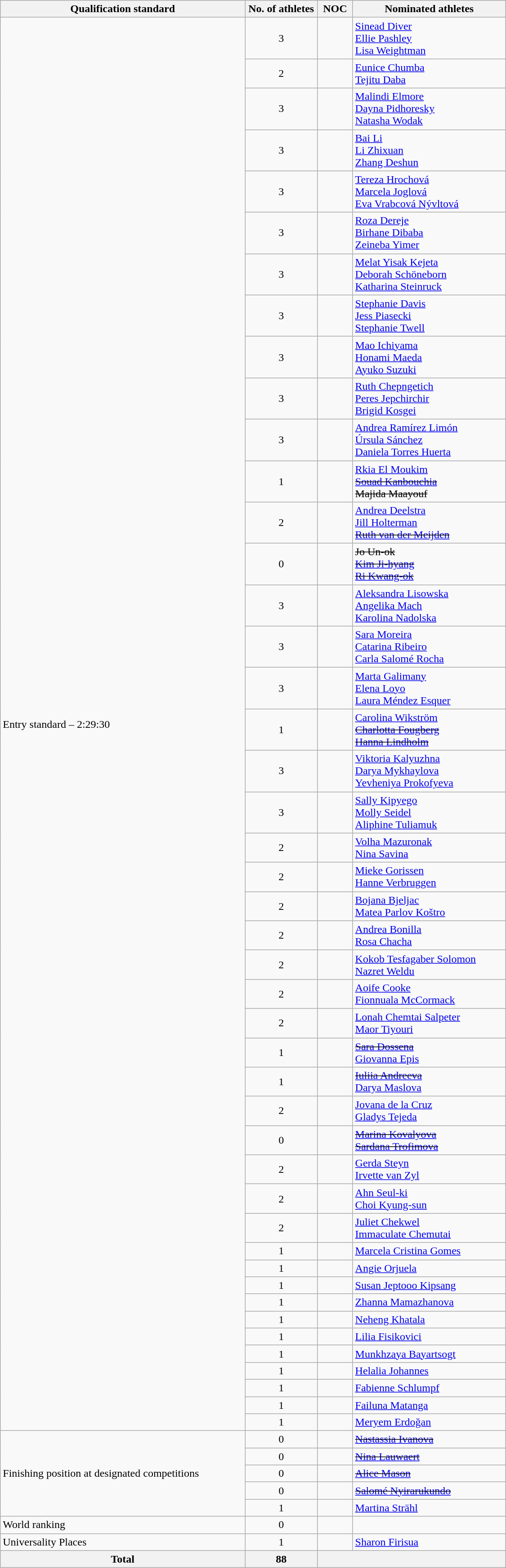<table class="wikitable" style="text-align:left; width:750px;">
<tr>
<th>Qualification standard</th>
<th width=100>No. of athletes</th>
<th>NOC</th>
<th>Nominated athletes</th>
</tr>
<tr>
<td rowspan=45>Entry standard – 2:29:30</td>
<td align=center>3</td>
<td></td>
<td><a href='#'>Sinead Diver</a><br><a href='#'>Ellie Pashley</a><br><a href='#'>Lisa Weightman</a></td>
</tr>
<tr>
<td align=center>2</td>
<td></td>
<td><a href='#'>Eunice Chumba</a><br><a href='#'>Tejitu Daba</a><br><s></s></td>
</tr>
<tr>
<td align=center>3</td>
<td></td>
<td><a href='#'>Malindi Elmore</a><br><a href='#'>Dayna Pidhoresky</a><br><a href='#'>Natasha Wodak</a></td>
</tr>
<tr>
<td align=center>3</td>
<td></td>
<td><a href='#'>Bai Li</a><br><a href='#'>Li Zhixuan</a><br><a href='#'>Zhang Deshun</a></td>
</tr>
<tr>
<td align=center>3</td>
<td></td>
<td><a href='#'>Tereza Hrochová</a><br><a href='#'>Marcela Joglová</a><br><a href='#'>Eva Vrabcová Nývltová</a></td>
</tr>
<tr>
<td align=center>3</td>
<td></td>
<td><a href='#'>Roza Dereje</a><br><a href='#'>Birhane Dibaba</a><br><a href='#'>Zeineba Yimer</a></td>
</tr>
<tr>
<td align=center>3</td>
<td></td>
<td><a href='#'>Melat Yisak Kejeta</a><br><a href='#'>Deborah Schöneborn</a><br><a href='#'>Katharina Steinruck</a></td>
</tr>
<tr>
<td align=center>3</td>
<td></td>
<td><a href='#'>Stephanie Davis</a><br><a href='#'>Jess Piasecki</a><br><a href='#'>Stephanie Twell</a></td>
</tr>
<tr>
<td align=center>3</td>
<td></td>
<td><a href='#'>Mao Ichiyama</a><br><a href='#'>Honami Maeda</a><br><a href='#'>Ayuko Suzuki</a></td>
</tr>
<tr>
<td align=center>3</td>
<td></td>
<td><a href='#'>Ruth Chepngetich</a><br><a href='#'>Peres Jepchirchir</a><br><a href='#'>Brigid Kosgei</a></td>
</tr>
<tr>
<td align=center>3</td>
<td></td>
<td><a href='#'>Andrea Ramírez Limón</a><br><a href='#'>Úrsula Sánchez</a><br><a href='#'>Daniela Torres Huerta</a></td>
</tr>
<tr>
<td align=center>1</td>
<td></td>
<td><a href='#'>Rkia El Moukim</a><br><s><a href='#'>Souad Kanbouchia</a><br>Majida Maayouf</s></td>
</tr>
<tr>
<td align=center>2</td>
<td></td>
<td><a href='#'>Andrea Deelstra</a><br><a href='#'>Jill Holterman</a><br><s><a href='#'>Ruth van der Meijden</a></s></td>
</tr>
<tr>
<td align=center>0</td>
<td><s> </s></td>
<td><s>Jo Un-ok<br><a href='#'>Kim Ji-hyang</a><br><a href='#'>Ri Kwang-ok</a></s></td>
</tr>
<tr>
<td align=center>3</td>
<td></td>
<td><a href='#'>Aleksandra Lisowska</a><br><a href='#'>Angelika Mach</a><br><a href='#'>Karolina Nadolska</a></td>
</tr>
<tr>
<td align=center>3</td>
<td></td>
<td><a href='#'>Sara Moreira</a><br><a href='#'>Catarina Ribeiro</a><br><a href='#'>Carla Salomé Rocha</a></td>
</tr>
<tr>
<td align=center>3</td>
<td></td>
<td><a href='#'>Marta Galimany</a><br><a href='#'>Elena Loyo</a><br><a href='#'>Laura Méndez Esquer</a></td>
</tr>
<tr>
<td align=center>1</td>
<td></td>
<td><a href='#'>Carolina Wikström</a><br><s><a href='#'>Charlotta Fougberg</a><br><a href='#'>Hanna Lindholm</a></s></td>
</tr>
<tr>
<td align=center>3</td>
<td></td>
<td><a href='#'>Viktoria Kalyuzhna</a><br><a href='#'>Darya Mykhaylova</a><br><a href='#'>Yevheniya Prokofyeva</a></td>
</tr>
<tr>
<td align=center>3</td>
<td></td>
<td><a href='#'>Sally Kipyego</a><br> <a href='#'>Molly Seidel</a><br> <a href='#'>Aliphine Tuliamuk</a></td>
</tr>
<tr>
<td align=center>2</td>
<td></td>
<td><a href='#'>Volha Mazuronak</a><br><a href='#'>Nina Savina</a></td>
</tr>
<tr>
<td align=center>2</td>
<td></td>
<td><a href='#'>Mieke Gorissen</a><br><a href='#'>Hanne Verbruggen</a></td>
</tr>
<tr>
<td align=center>2</td>
<td></td>
<td><a href='#'>Bojana Bjeljac</a><br><a href='#'>Matea Parlov Koštro</a></td>
</tr>
<tr>
<td align=center>2</td>
<td></td>
<td><a href='#'>Andrea Bonilla</a><br><a href='#'>Rosa Chacha</a></td>
</tr>
<tr>
<td align=center>2</td>
<td></td>
<td><a href='#'>Kokob Tesfagaber Solomon</a><br><a href='#'>Nazret Weldu</a></td>
</tr>
<tr>
<td align=center>2</td>
<td></td>
<td><a href='#'>Aoife Cooke</a><br><a href='#'>Fionnuala McCormack</a></td>
</tr>
<tr>
<td align=center>2</td>
<td></td>
<td><a href='#'>Lonah Chemtai Salpeter</a><br><a href='#'>Maor Tiyouri</a></td>
</tr>
<tr>
<td align=center>1</td>
<td></td>
<td><s><a href='#'>Sara Dossena</a></s><br><a href='#'>Giovanna Epis</a></td>
</tr>
<tr>
<td align=center>1</td>
<td></td>
<td><s><a href='#'>Iuliia Andreeva</a></s><br><a href='#'>Darya Maslova</a></td>
</tr>
<tr>
<td align=center>2</td>
<td></td>
<td><a href='#'>Jovana de la Cruz</a><br><a href='#'>Gladys Tejeda</a></td>
</tr>
<tr>
<td align=center>0</td>
<td></td>
<td><s><a href='#'>Marina Kovalyova</a></s><br><s><a href='#'>Sardana Trofimova</a></s><br></td>
</tr>
<tr>
<td align=center>2</td>
<td></td>
<td><a href='#'>Gerda Steyn</a><br><a href='#'>Irvette van Zyl</a></td>
</tr>
<tr>
<td align=center>2</td>
<td></td>
<td><a href='#'>Ahn Seul-ki</a><br><a href='#'>Choi Kyung-sun</a></td>
</tr>
<tr>
<td align=center>2</td>
<td></td>
<td><a href='#'>Juliet Chekwel</a><br><a href='#'>Immaculate Chemutai</a></td>
</tr>
<tr>
<td align=center>1</td>
<td></td>
<td><a href='#'>Marcela Cristina Gomes</a></td>
</tr>
<tr>
<td align=center>1</td>
<td></td>
<td><a href='#'>Angie Orjuela</a></td>
</tr>
<tr>
<td align=center>1</td>
<td></td>
<td><a href='#'>Susan Jeptooo Kipsang</a></td>
</tr>
<tr>
<td align=center>1</td>
<td></td>
<td><a href='#'>Zhanna Mamazhanova</a></td>
</tr>
<tr>
<td align=center>1</td>
<td></td>
<td><a href='#'>Neheng Khatala</a></td>
</tr>
<tr>
<td align=center>1</td>
<td></td>
<td><a href='#'>Lilia Fisikovici</a></td>
</tr>
<tr>
<td align=center>1</td>
<td></td>
<td><a href='#'>Munkhzaya Bayartsogt</a></td>
</tr>
<tr>
<td align=center>1</td>
<td></td>
<td><a href='#'>Helalia Johannes</a></td>
</tr>
<tr>
<td align=center>1</td>
<td></td>
<td><a href='#'>Fabienne Schlumpf</a></td>
</tr>
<tr>
<td align=center>1</td>
<td></td>
<td><a href='#'>Failuna Matanga</a></td>
</tr>
<tr>
<td align=center>1</td>
<td></td>
<td><a href='#'>Meryem Erdoğan</a></td>
</tr>
<tr>
<td rowspan=5>Finishing position at designated competitions</td>
<td align=center>0</td>
<td></td>
<td><s><a href='#'>Nastassia Ivanova</a></s></td>
</tr>
<tr>
<td align=center>0</td>
<td></td>
<td><s><a href='#'>Nina Lauwaert</a></s></td>
</tr>
<tr>
<td align=center>0</td>
<td></td>
<td><s><a href='#'>Alice Mason</a></s></td>
</tr>
<tr>
<td align=center>0</td>
<td></td>
<td><s><a href='#'>Salomé Nyirarukundo</a></s></td>
</tr>
<tr>
<td align=center>1</td>
<td></td>
<td><a href='#'>Martina Strähl</a></td>
</tr>
<tr>
<td>World ranking</td>
<td align=center>0</td>
<td></td>
<td></td>
</tr>
<tr>
<td>Universality Places</td>
<td align=center>1</td>
<td></td>
<td><a href='#'>Sharon Firisua</a></td>
</tr>
<tr>
<th>Total</th>
<th>88</th>
<th colspan=2></th>
</tr>
</table>
